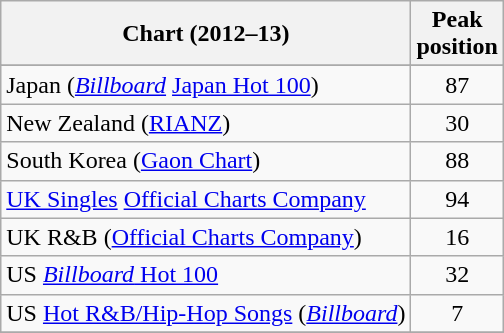<table class="wikitable sortable">
<tr>
<th>Chart (2012–13)</th>
<th>Peak<br>position</th>
</tr>
<tr>
</tr>
<tr>
<td>Japan (<em><a href='#'>Billboard</a></em> <a href='#'>Japan Hot 100</a>)</td>
<td style="text-align:center">87</td>
</tr>
<tr>
<td>New Zealand (<a href='#'>RIANZ</a>)</td>
<td style="text-align:center;">30</td>
</tr>
<tr>
<td>South Korea (<a href='#'>Gaon Chart</a>)</td>
<td style="text-align:center;">88</td>
</tr>
<tr>
<td><a href='#'>UK Singles</a> <a href='#'>Official Charts Company</a></td>
<td style="text-align:center;">94</td>
</tr>
<tr>
<td>UK R&B (<a href='#'>Official Charts Company</a>)</td>
<td style="text-align:center;">16</td>
</tr>
<tr>
<td>US <a href='#'><em>Billboard</em> Hot 100</a></td>
<td style="text-align:center;">32</td>
</tr>
<tr>
<td>US <a href='#'>Hot R&B/Hip-Hop Songs</a> (<em><a href='#'>Billboard</a></em>)</td>
<td style="text-align:center;">7</td>
</tr>
<tr>
</tr>
</table>
